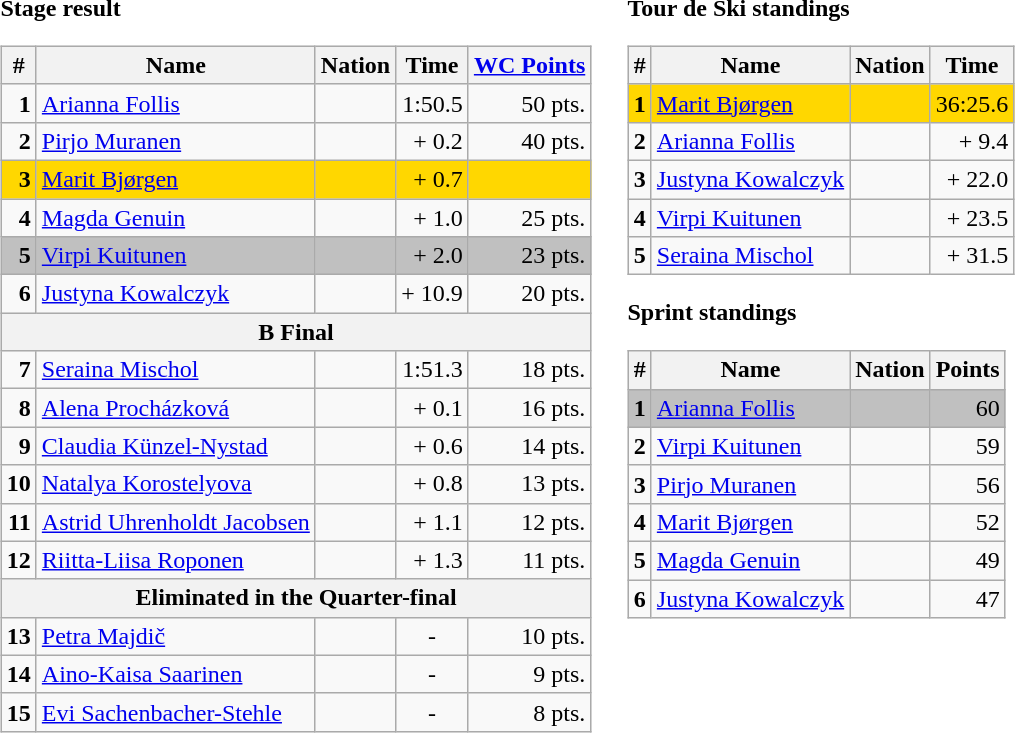<table>
<tr valign="top">
<td><strong>Stage result</strong><br><table class="wikitable">
<tr>
<th>#</th>
<th>Name</th>
<th>Nation</th>
<th>Time</th>
<th><a href='#'>WC Points</a></th>
</tr>
<tr align="right">
<td><strong>1</strong></td>
<td align="left"><a href='#'>Arianna Follis</a></td>
<td align="left"></td>
<td>1:50.5</td>
<td>50 pts.</td>
</tr>
<tr align="right">
<td><strong>2</strong></td>
<td align="left"><a href='#'>Pirjo Muranen</a></td>
<td align="left"></td>
<td>+ 0.2</td>
<td>40 pts.</td>
</tr>
<tr align="right" bgcolor="gold">
<td><strong>3</strong></td>
<td align="left"><a href='#'>Marit Bjørgen</a></td>
<td align="left"></td>
<td>+ 0.7</td>
<td></td>
</tr>
<tr align="right">
<td><strong>4</strong></td>
<td align="left"><a href='#'>Magda Genuin</a></td>
<td align="left"></td>
<td>+ 1.0</td>
<td>25 pts.</td>
</tr>
<tr align="right" bgcolor="silver">
<td><strong>5</strong></td>
<td align="left"><a href='#'>Virpi Kuitunen</a></td>
<td align="left"></td>
<td>+ 2.0</td>
<td>23 pts.</td>
</tr>
<tr align="right">
<td><strong>6</strong></td>
<td align="left"><a href='#'>Justyna Kowalczyk</a></td>
<td align="left"></td>
<td>+ 10.9</td>
<td>20 pts.</td>
</tr>
<tr>
<th colspan="5">B Final</th>
</tr>
<tr align="right">
<td><strong>7</strong></td>
<td align="left"><a href='#'>Seraina Mischol</a></td>
<td align="left"></td>
<td>1:51.3</td>
<td>18 pts.</td>
</tr>
<tr align="right">
<td><strong>8</strong></td>
<td align="left"><a href='#'>Alena Procházková</a></td>
<td align="left"></td>
<td>+ 0.1</td>
<td>16 pts.</td>
</tr>
<tr align="right">
<td><strong>9</strong></td>
<td align="left"><a href='#'>Claudia Künzel-Nystad</a></td>
<td align="left"></td>
<td>+ 0.6</td>
<td>14 pts.</td>
</tr>
<tr align="right">
<td><strong>10</strong></td>
<td align="left"><a href='#'>Natalya Korostelyova</a></td>
<td align="left"></td>
<td>+ 0.8</td>
<td>13 pts.</td>
</tr>
<tr align="right">
<td><strong>11</strong></td>
<td align="left"><a href='#'>Astrid Uhrenholdt Jacobsen</a></td>
<td align="left"></td>
<td>+ 1.1</td>
<td>12 pts.</td>
</tr>
<tr align="right">
<td><strong>12</strong></td>
<td align="left"><a href='#'>Riitta-Liisa Roponen</a></td>
<td align="left"></td>
<td>+ 1.3</td>
<td>11 pts.</td>
</tr>
<tr>
<th colspan="5">Eliminated in the Quarter-final</th>
</tr>
<tr align="right">
<td><strong>13</strong></td>
<td align="left"><a href='#'>Petra Majdič</a></td>
<td align="left"></td>
<td align=center>-</td>
<td>10 pts.</td>
</tr>
<tr align="right">
<td><strong>14</strong></td>
<td align="left"><a href='#'>Aino-Kaisa Saarinen</a></td>
<td align="left"></td>
<td align=center>-</td>
<td>9 pts.</td>
</tr>
<tr align="right">
<td><strong>15</strong></td>
<td align="left"><a href='#'>Evi Sachenbacher-Stehle</a></td>
<td align="left"></td>
<td align=center>-</td>
<td>8 pts.</td>
</tr>
</table>
</td>
<td></td>
<td><strong>Tour de Ski standings</strong><br><table class="wikitable">
<tr>
<th>#</th>
<th>Name</th>
<th>Nation</th>
<th>Time</th>
</tr>
<tr align="right" bgcolor="gold">
<td><strong>1</strong></td>
<td align="left"><a href='#'>Marit Bjørgen</a></td>
<td align="left"></td>
<td>36:25.6</td>
</tr>
<tr align="right">
<td><strong>2</strong></td>
<td align="left"><a href='#'>Arianna Follis</a></td>
<td align="left"></td>
<td>+ 9.4</td>
</tr>
<tr align="right">
<td><strong>3</strong></td>
<td align="left"><a href='#'>Justyna Kowalczyk</a></td>
<td align="left"></td>
<td>+ 22.0</td>
</tr>
<tr align="right">
<td><strong>4</strong></td>
<td align="left"><a href='#'>Virpi Kuitunen</a></td>
<td align="left"></td>
<td>+ 23.5</td>
</tr>
<tr align="right">
<td><strong>5</strong></td>
<td align="left"><a href='#'>Seraina Mischol</a></td>
<td align="left"></td>
<td>+ 31.5</td>
</tr>
</table>
<strong>Sprint standings</strong><table class="wikitable">
<tr>
<th>#</th>
<th>Name</th>
<th>Nation</th>
<th>Points</th>
</tr>
<tr align="right" bgcolor="silver">
<td><strong>1</strong></td>
<td align="left"><a href='#'>Arianna Follis</a></td>
<td align="left"></td>
<td>60</td>
</tr>
<tr align="right">
<td><strong>2</strong></td>
<td align="left"><a href='#'>Virpi Kuitunen</a></td>
<td align="left"></td>
<td>59</td>
</tr>
<tr align="right">
<td><strong>3</strong></td>
<td align="left"><a href='#'>Pirjo Muranen</a></td>
<td align="left"></td>
<td>56</td>
</tr>
<tr align="right">
<td><strong>4</strong></td>
<td align="left"><a href='#'>Marit Bjørgen</a></td>
<td align="left"></td>
<td>52</td>
</tr>
<tr align="right">
<td><strong>5</strong></td>
<td align="left"><a href='#'>Magda Genuin</a></td>
<td align="left"></td>
<td>49</td>
</tr>
<tr align="right">
<td><strong>6</strong></td>
<td align="left"><a href='#'>Justyna Kowalczyk</a></td>
<td align="left"></td>
<td>47</td>
</tr>
</table>
</td>
</tr>
</table>
